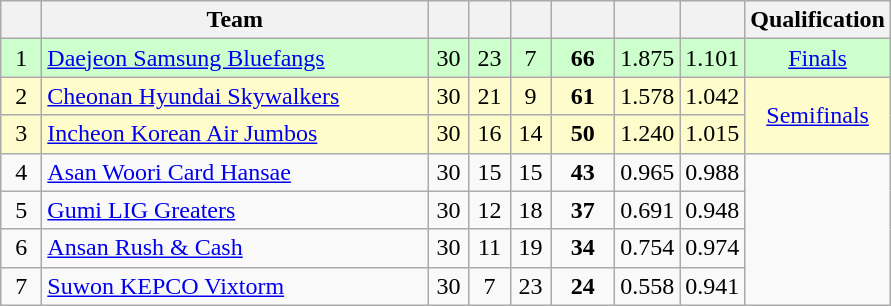<table class="wikitable" style="text-align:center;">
<tr>
<th width=20></th>
<th width=250>Team</th>
<th width=20></th>
<th width=20></th>
<th width=20></th>
<th width=35></th>
<th width=35></th>
<th width=35></th>
<th width=50>Qualification</th>
</tr>
<tr bgcolor=#ccffcc>
<td>1</td>
<td align=left><a href='#'>Daejeon Samsung Bluefangs</a></td>
<td>30</td>
<td>23</td>
<td>7</td>
<td><strong>66</strong></td>
<td>1.875</td>
<td>1.101</td>
<td><a href='#'>Finals</a></td>
</tr>
<tr bgcolor=#fffccc>
<td>2</td>
<td align=left><a href='#'>Cheonan Hyundai Skywalkers</a></td>
<td>30</td>
<td>21</td>
<td>9</td>
<td><strong>61</strong></td>
<td>1.578</td>
<td>1.042</td>
<td rowspan="2"><a href='#'>Semifinals</a></td>
</tr>
<tr bgcolor=#fffccc>
<td>3</td>
<td align=left><a href='#'>Incheon Korean Air Jumbos</a></td>
<td>30</td>
<td>16</td>
<td>14</td>
<td><strong>50</strong></td>
<td>1.240</td>
<td>1.015</td>
</tr>
<tr>
<td>4</td>
<td align=left><a href='#'>Asan Woori Card Hansae</a></td>
<td>30</td>
<td>15</td>
<td>15</td>
<td><strong>43</strong></td>
<td>0.965</td>
<td>0.988</td>
<td rowspan="4"></td>
</tr>
<tr>
<td>5</td>
<td align=left><a href='#'>Gumi LIG Greaters</a></td>
<td>30</td>
<td>12</td>
<td>18</td>
<td><strong>37</strong></td>
<td>0.691</td>
<td>0.948</td>
</tr>
<tr>
<td>6</td>
<td align=left><a href='#'>Ansan Rush & Cash</a></td>
<td>30</td>
<td>11</td>
<td>19</td>
<td><strong>34</strong></td>
<td>0.754</td>
<td>0.974</td>
</tr>
<tr>
<td>7</td>
<td align=left><a href='#'>Suwon KEPCO Vixtorm</a></td>
<td>30</td>
<td>7</td>
<td>23</td>
<td><strong>24</strong></td>
<td>0.558</td>
<td>0.941</td>
</tr>
</table>
